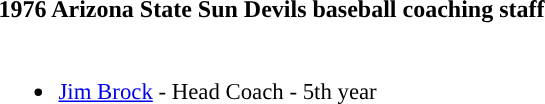<table class="toccolours">
<tr>
<th colspan=9>1976 Arizona State Sun Devils baseball coaching staff</th>
</tr>
<tr>
<td style="text-align: left; font-size: 95%;" valign="top"><br><ul><li><a href='#'>Jim Brock</a> - Head Coach - 5th year</li></ul></td>
</tr>
</table>
